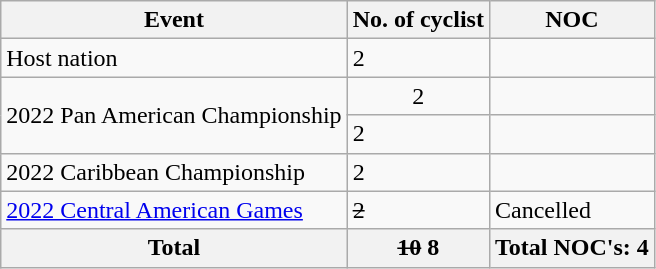<table class="wikitable">
<tr>
<th>Event</th>
<th>No. of cyclist</th>
<th>NOC</th>
</tr>
<tr>
<td>Host nation</td>
<td>2</td>
<td></td>
</tr>
<tr>
<td rowspan="2">2022 Pan American Championship</td>
<td style="text-align:center;">2</td>
<td></td>
</tr>
<tr>
<td>2</td>
<td></td>
</tr>
<tr>
<td>2022 Caribbean Championship</td>
<td>2</td>
<td></td>
</tr>
<tr>
<td><a href='#'>2022 Central American Games</a></td>
<td><s>2</s></td>
<td>Cancelled</td>
</tr>
<tr>
<th>Total</th>
<th><s>10</s> 8</th>
<th>Total NOC's: 4</th>
</tr>
</table>
